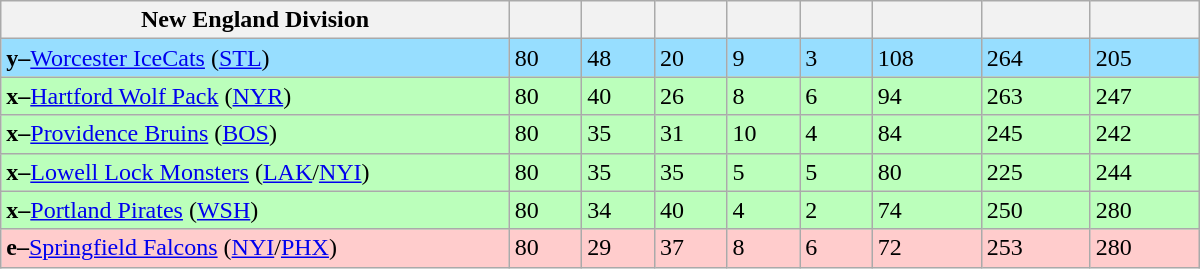<table class="wikitable" style="width:50em">
<tr>
<th width="35%">New England Division</th>
<th width="5%"></th>
<th width="5%"></th>
<th width="5%"></th>
<th width="5%"></th>
<th width="5%"></th>
<th width="7.5%"></th>
<th width="7.5%"></th>
<th width="7.5%"></th>
</tr>
<tr bgcolor="#97DEFF">
<td><strong>y–</strong><a href='#'>Worcester IceCats</a> (<a href='#'>STL</a>)</td>
<td>80</td>
<td>48</td>
<td>20</td>
<td>9</td>
<td>3</td>
<td>108</td>
<td>264</td>
<td>205</td>
</tr>
<tr bgcolor="#bbffbb">
<td><strong>x–</strong><a href='#'>Hartford Wolf Pack</a> (<a href='#'>NYR</a>)</td>
<td>80</td>
<td>40</td>
<td>26</td>
<td>8</td>
<td>6</td>
<td>94</td>
<td>263</td>
<td>247</td>
</tr>
<tr bgcolor="#bbffbb">
<td><strong>x–</strong><a href='#'>Providence Bruins</a> (<a href='#'>BOS</a>)</td>
<td>80</td>
<td>35</td>
<td>31</td>
<td>10</td>
<td>4</td>
<td>84</td>
<td>245</td>
<td>242</td>
</tr>
<tr bgcolor="#bbffbb">
<td><strong>x–</strong><a href='#'>Lowell Lock Monsters</a> (<a href='#'>LAK</a>/<a href='#'>NYI</a>)</td>
<td>80</td>
<td>35</td>
<td>35</td>
<td>5</td>
<td>5</td>
<td>80</td>
<td>225</td>
<td>244</td>
</tr>
<tr bgcolor="#bbffbb">
<td><strong>x–</strong><a href='#'>Portland Pirates</a> (<a href='#'>WSH</a>)</td>
<td>80</td>
<td>34</td>
<td>40</td>
<td>4</td>
<td>2</td>
<td>74</td>
<td>250</td>
<td>280</td>
</tr>
<tr bgcolor="#ffcccc">
<td><strong>e–</strong><a href='#'>Springfield Falcons</a> (<a href='#'>NYI</a>/<a href='#'>PHX</a>)</td>
<td>80</td>
<td>29</td>
<td>37</td>
<td>8</td>
<td>6</td>
<td>72</td>
<td>253</td>
<td>280</td>
</tr>
</table>
